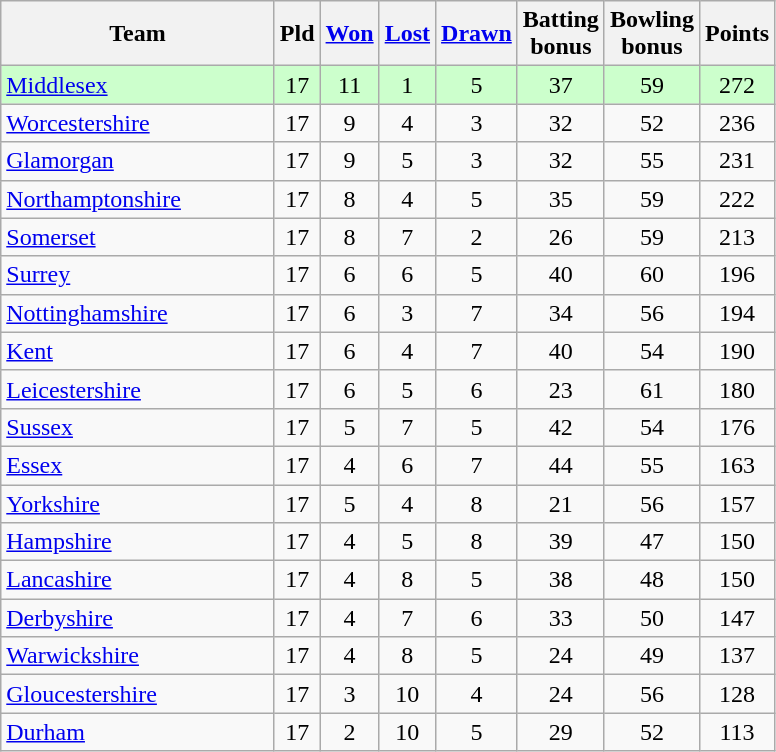<table class="wikitable" style="text-align:center;">
<tr>
<th width=175>Team</th>
<th width=20 abbr="Played">Pld</th>
<th width=20 abbr="Won"><a href='#'>Won</a></th>
<th width=20 abbr="Lost"><a href='#'>Lost</a></th>
<th width=20 abbr="Drawn"><a href='#'>Drawn</a></th>
<th width=20 abbr="Bonus points">Batting bonus</th>
<th width=20 abbr="Bonus points">Bowling bonus</th>
<th width=20 abbr="Points">Points</th>
</tr>
<tr style="background:#ccffcc;">
<td style="text-align:left;"><a href='#'>Middlesex</a></td>
<td>17</td>
<td>11</td>
<td>1</td>
<td>5</td>
<td>37</td>
<td>59</td>
<td>272</td>
</tr>
<tr>
<td style="text-align:left;"><a href='#'>Worcestershire</a></td>
<td>17</td>
<td>9</td>
<td>4</td>
<td>3</td>
<td>32</td>
<td>52</td>
<td>236</td>
</tr>
<tr>
<td style="text-align:left;"><a href='#'>Glamorgan</a></td>
<td>17</td>
<td>9</td>
<td>5</td>
<td>3</td>
<td>32</td>
<td>55</td>
<td>231</td>
</tr>
<tr>
<td style="text-align:left;"><a href='#'>Northamptonshire</a></td>
<td>17</td>
<td>8</td>
<td>4</td>
<td>5</td>
<td>35</td>
<td>59</td>
<td>222</td>
</tr>
<tr>
<td style="text-align:left;"><a href='#'>Somerset</a></td>
<td>17</td>
<td>8</td>
<td>7</td>
<td>2</td>
<td>26</td>
<td>59</td>
<td>213</td>
</tr>
<tr>
<td style="text-align:left;"><a href='#'>Surrey</a></td>
<td>17</td>
<td>6</td>
<td>6</td>
<td>5</td>
<td>40</td>
<td>60</td>
<td>196</td>
</tr>
<tr>
<td style="text-align:left;"><a href='#'>Nottinghamshire</a></td>
<td>17</td>
<td>6</td>
<td>3</td>
<td>7</td>
<td>34</td>
<td>56</td>
<td>194</td>
</tr>
<tr>
<td style="text-align:left;"><a href='#'>Kent</a></td>
<td>17</td>
<td>6</td>
<td>4</td>
<td>7</td>
<td>40</td>
<td>54</td>
<td>190</td>
</tr>
<tr>
<td style="text-align:left;"><a href='#'>Leicestershire</a></td>
<td>17</td>
<td>6</td>
<td>5</td>
<td>6</td>
<td>23</td>
<td>61</td>
<td>180</td>
</tr>
<tr>
<td style="text-align:left;"><a href='#'>Sussex</a></td>
<td>17</td>
<td>5</td>
<td>7</td>
<td>5</td>
<td>42</td>
<td>54</td>
<td>176</td>
</tr>
<tr>
<td style="text-align:left;"><a href='#'>Essex</a></td>
<td>17</td>
<td>4</td>
<td>6</td>
<td>7</td>
<td>44</td>
<td>55</td>
<td>163</td>
</tr>
<tr>
<td style="text-align:left;"><a href='#'>Yorkshire</a></td>
<td>17</td>
<td>5</td>
<td>4</td>
<td>8</td>
<td>21</td>
<td>56</td>
<td>157</td>
</tr>
<tr>
<td style="text-align:left;"><a href='#'>Hampshire</a></td>
<td>17</td>
<td>4</td>
<td>5</td>
<td>8</td>
<td>39</td>
<td>47</td>
<td>150</td>
</tr>
<tr>
<td style="text-align:left;"><a href='#'>Lancashire</a></td>
<td>17</td>
<td>4</td>
<td>8</td>
<td>5</td>
<td>38</td>
<td>48</td>
<td>150</td>
</tr>
<tr>
<td style="text-align:left;"><a href='#'>Derbyshire</a></td>
<td>17</td>
<td>4</td>
<td>7</td>
<td>6</td>
<td>33</td>
<td>50</td>
<td>147</td>
</tr>
<tr>
<td style="text-align:left;"><a href='#'>Warwickshire</a></td>
<td>17</td>
<td>4</td>
<td>8</td>
<td>5</td>
<td>24</td>
<td>49</td>
<td>137</td>
</tr>
<tr>
<td style="text-align:left;"><a href='#'>Gloucestershire</a></td>
<td>17</td>
<td>3</td>
<td>10</td>
<td>4</td>
<td>24</td>
<td>56</td>
<td>128</td>
</tr>
<tr>
<td style="text-align:left;"><a href='#'>Durham</a></td>
<td>17</td>
<td>2</td>
<td>10</td>
<td>5</td>
<td>29</td>
<td>52</td>
<td>113</td>
</tr>
</table>
